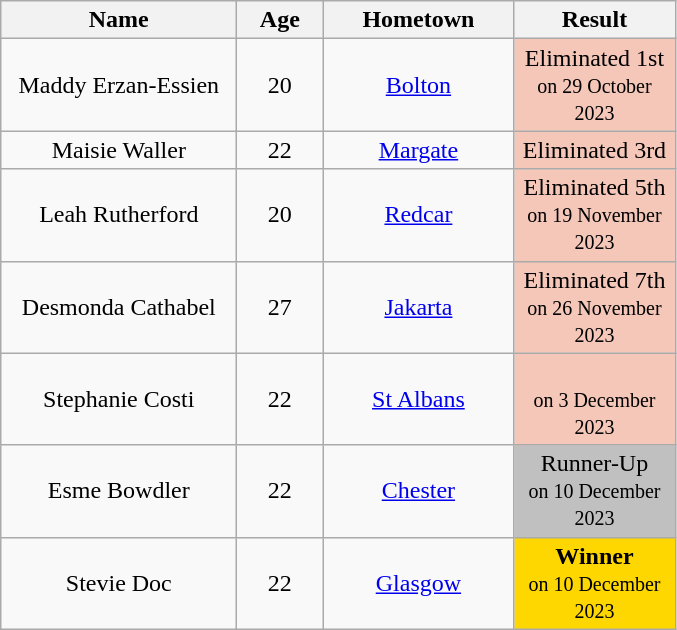<table class="wikitable sortable" style="text-align:center;">
<tr>
<th style="width:150px;"><strong>Name</strong></th>
<th style="width:50px;"><strong>Age</strong></th>
<th style="width:120px;"><strong>Hometown</strong></th>
<th style="width:100px;"><strong>Result</strong></th>
</tr>
<tr>
<td>Maddy Erzan-Essien</td>
<td>20</td>
<td><a href='#'>Bolton</a></td>
<td style="background:#f4c7b8;">Eliminated 1st<br><small>on 29 October 2023</small></td>
</tr>
<tr>
<td>Maisie Waller</td>
<td>22</td>
<td><a href='#'>Margate</a></td>
<td style="background:#f4c7b8;">Eliminated 3rd<br><small></small></td>
</tr>
<tr>
<td>Leah Rutherford</td>
<td>20</td>
<td><a href='#'>Redcar</a></td>
<td style="background:#f4c7b8;">Eliminated 5th<br><small>on 19 November 2023</small></td>
</tr>
<tr>
<td>Desmonda Cathabel</td>
<td>27</td>
<td><a href='#'>Jakarta</a></td>
<td style="background:#f4c7b8;">Eliminated 7th<br><small>on 26 November 2023</small></td>
</tr>
<tr>
<td>Stephanie Costi</td>
<td>22</td>
<td><a href='#'>St Albans</a></td>
<td style="background:#f4c7b8;"><br><small>on 3 December 2023</small></td>
</tr>
<tr>
<td>Esme Bowdler</td>
<td>22</td>
<td><a href='#'>Chester</a></td>
<td bgcolor="silver">Runner-Up<br><small>on 10 December 2023</small></td>
</tr>
<tr>
<td>Stevie Doc</td>
<td>22</td>
<td><a href='#'>Glasgow</a></td>
<td bgcolor="gold"><strong>Winner<br></strong><small>on 10 December 2023</small></td>
</tr>
</table>
